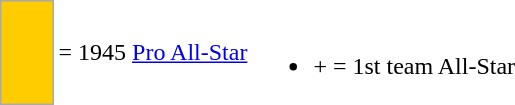<table>
<tr>
<td style="background-color:#FFCC00; border:1px solid #aaaaaa; width:2em;"></td>
<td>= 1945 <a href='#'>Pro All-Star</a></td>
<td><br><ul><li>+ = 1st team All-Star</li></ul></td>
</tr>
</table>
